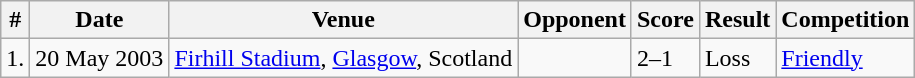<table class="wikitable">
<tr>
<th>#</th>
<th>Date</th>
<th>Venue</th>
<th>Opponent</th>
<th>Score</th>
<th>Result</th>
<th>Competition</th>
</tr>
<tr>
<td align=center>1.</td>
<td>20 May 2003</td>
<td><a href='#'>Firhill Stadium</a>, <a href='#'>Glasgow</a>, Scotland</td>
<td></td>
<td>2–1</td>
<td>Loss</td>
<td><a href='#'>Friendly</a></td>
</tr>
</table>
